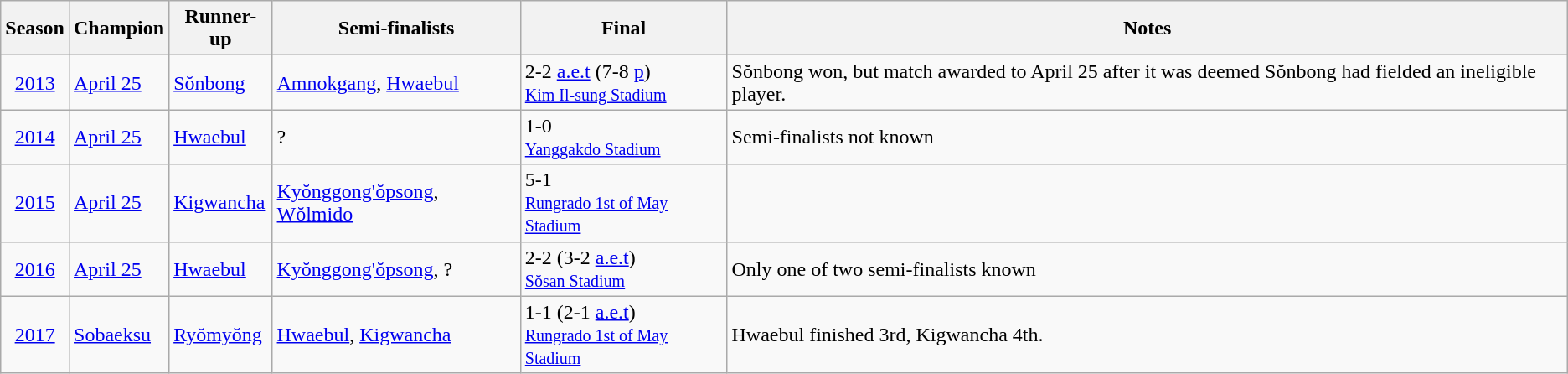<table class="wikitable" style="text-align:left">
<tr>
<th>Season</th>
<th>Champion</th>
<th>Runner-up</th>
<th>Semi-finalists</th>
<th>Final</th>
<th>Notes</th>
</tr>
<tr>
<td style="text-align:center"><a href='#'>2013</a></td>
<td><a href='#'>April 25</a></td>
<td><a href='#'>Sŏnbong</a></td>
<td><a href='#'>Amnokgang</a>, <a href='#'>Hwaebul</a></td>
<td>2-2 <a href='#'>a.e.t</a> (7-8 <a href='#'>p</a>)<br><small><a href='#'>Kim Il-sung Stadium</a></small></td>
<td>Sŏnbong won, but match awarded to April 25 after it was deemed Sŏnbong had fielded an ineligible player.</td>
</tr>
<tr>
<td style="text-align:center"><a href='#'>2014</a></td>
<td><a href='#'>April 25</a></td>
<td><a href='#'>Hwaebul</a></td>
<td>?</td>
<td>1-0<br><small><a href='#'>Yanggakdo Stadium</a></small></td>
<td>Semi-finalists not known</td>
</tr>
<tr>
<td style="text-align:center"><a href='#'>2015</a></td>
<td><a href='#'>April 25</a></td>
<td><a href='#'>Kigwancha</a></td>
<td><a href='#'>Kyŏnggong'ŏpsong</a>, <a href='#'>Wŏlmido</a></td>
<td>5-1<br><small><a href='#'>Rungrado 1st of May Stadium</a></small></td>
<td></td>
</tr>
<tr>
<td style="text-align:center"><a href='#'>2016</a></td>
<td><a href='#'>April 25</a></td>
<td><a href='#'>Hwaebul</a></td>
<td><a href='#'>Kyŏnggong'ŏpsong</a>, ?</td>
<td>2-2 (3-2 <a href='#'>a.e.t</a>)<br><small><a href='#'>Sŏsan Stadium</a></small></td>
<td>Only one of two semi-finalists known</td>
</tr>
<tr>
<td style="text-align:center"><a href='#'>2017</a></td>
<td><a href='#'>Sobaeksu</a></td>
<td><a href='#'>Ryŏmyŏng</a></td>
<td><a href='#'>Hwaebul</a>, <a href='#'>Kigwancha</a></td>
<td>1-1 (2-1 <a href='#'>a.e.t</a>)<br><small><a href='#'>Rungrado 1st of May Stadium</a></small></td>
<td>Hwaebul finished 3rd, Kigwancha 4th.</td>
</tr>
</table>
